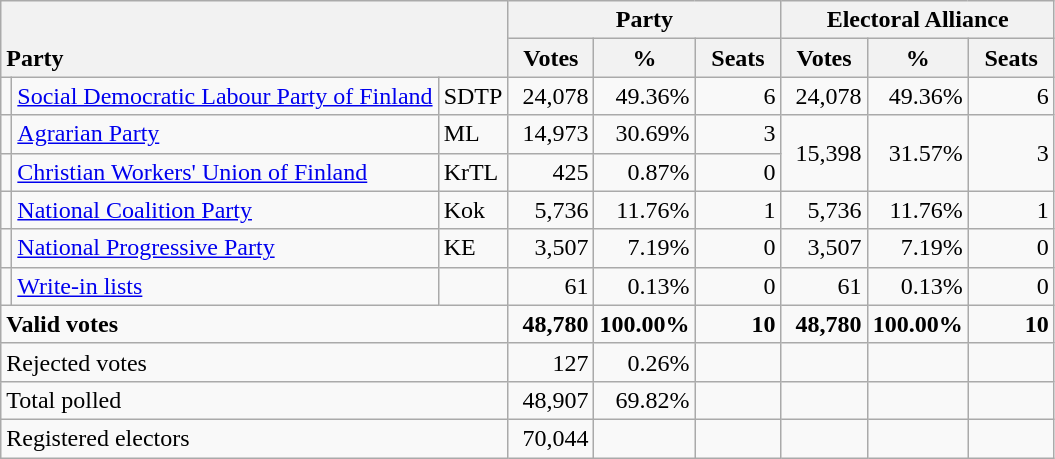<table class="wikitable" border="1" style="text-align:right;">
<tr>
<th style="text-align:left;" valign=bottom rowspan=2 colspan=3>Party</th>
<th colspan=3>Party</th>
<th colspan=3>Electoral Alliance</th>
</tr>
<tr>
<th align=center valign=bottom width="50">Votes</th>
<th align=center valign=bottom width="50">%</th>
<th align=center valign=bottom width="50">Seats</th>
<th align=center valign=bottom width="50">Votes</th>
<th align=center valign=bottom width="50">%</th>
<th align=center valign=bottom width="50">Seats</th>
</tr>
<tr>
<td></td>
<td align=left style="white-space: nowrap;"><a href='#'>Social Democratic Labour Party of Finland</a></td>
<td align=left>SDTP</td>
<td>24,078</td>
<td>49.36%</td>
<td>6</td>
<td>24,078</td>
<td>49.36%</td>
<td>6</td>
</tr>
<tr>
<td></td>
<td align=left><a href='#'>Agrarian Party</a></td>
<td align=left>ML</td>
<td>14,973</td>
<td>30.69%</td>
<td>3</td>
<td rowspan=2>15,398</td>
<td rowspan=2>31.57%</td>
<td rowspan=2>3</td>
</tr>
<tr>
<td></td>
<td align=left><a href='#'>Christian Workers' Union of Finland</a></td>
<td align=left>KrTL</td>
<td>425</td>
<td>0.87%</td>
<td>0</td>
</tr>
<tr>
<td></td>
<td align=left><a href='#'>National Coalition Party</a></td>
<td align=left>Kok</td>
<td>5,736</td>
<td>11.76%</td>
<td>1</td>
<td>5,736</td>
<td>11.76%</td>
<td>1</td>
</tr>
<tr>
<td></td>
<td align=left><a href='#'>National Progressive Party</a></td>
<td align=left>KE</td>
<td>3,507</td>
<td>7.19%</td>
<td>0</td>
<td>3,507</td>
<td>7.19%</td>
<td>0</td>
</tr>
<tr>
<td></td>
<td align=left><a href='#'>Write-in lists</a></td>
<td align=left></td>
<td>61</td>
<td>0.13%</td>
<td>0</td>
<td>61</td>
<td>0.13%</td>
<td>0</td>
</tr>
<tr style="font-weight:bold">
<td align=left colspan=3>Valid votes</td>
<td>48,780</td>
<td>100.00%</td>
<td>10</td>
<td>48,780</td>
<td>100.00%</td>
<td>10</td>
</tr>
<tr>
<td align=left colspan=3>Rejected votes</td>
<td>127</td>
<td>0.26%</td>
<td></td>
<td></td>
<td></td>
<td></td>
</tr>
<tr>
<td align=left colspan=3>Total polled</td>
<td>48,907</td>
<td>69.82%</td>
<td></td>
<td></td>
<td></td>
<td></td>
</tr>
<tr>
<td align=left colspan=3>Registered electors</td>
<td>70,044</td>
<td></td>
<td></td>
<td></td>
<td></td>
<td></td>
</tr>
</table>
